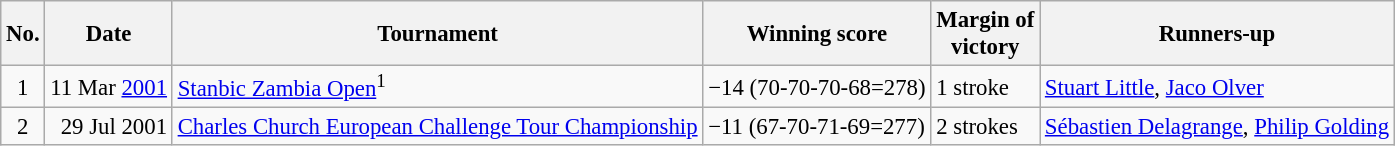<table class="wikitable" style="font-size:95%;">
<tr>
<th>No.</th>
<th>Date</th>
<th>Tournament</th>
<th>Winning score</th>
<th>Margin of<br>victory</th>
<th>Runners-up</th>
</tr>
<tr>
<td align=center>1</td>
<td align=right>11 Mar <a href='#'>2001</a></td>
<td><a href='#'>Stanbic Zambia Open</a><sup>1</sup></td>
<td>−14 (70-70-70-68=278)</td>
<td>1 stroke</td>
<td> <a href='#'>Stuart Little</a>,  <a href='#'>Jaco Olver</a></td>
</tr>
<tr>
<td align=center>2</td>
<td align=right>29 Jul 2001</td>
<td><a href='#'>Charles Church European Challenge Tour Championship</a></td>
<td>−11 (67-70-71-69=277)</td>
<td>2 strokes</td>
<td> <a href='#'>Sébastien Delagrange</a>,  <a href='#'>Philip Golding</a></td>
</tr>
</table>
